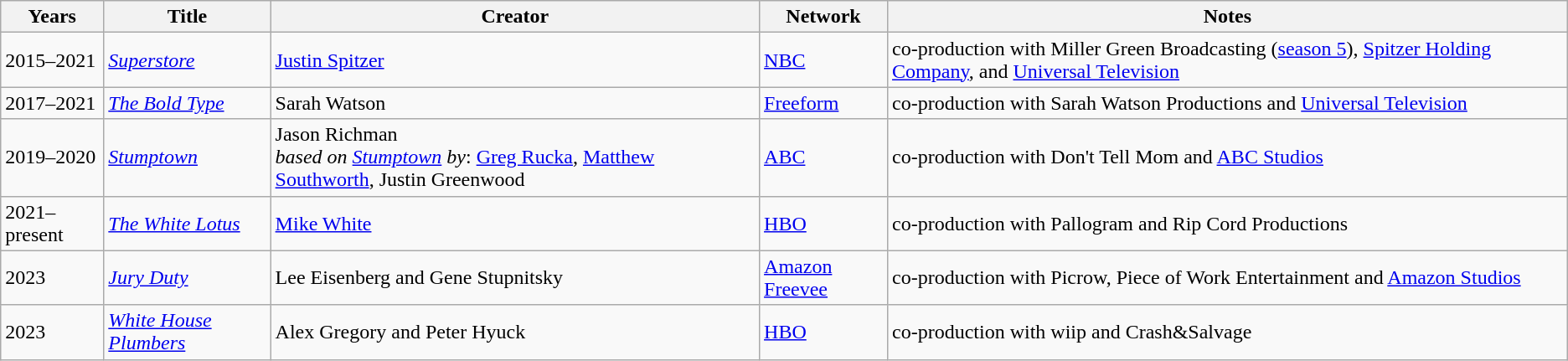<table class="wikitable sortable">
<tr>
<th>Years</th>
<th>Title</th>
<th>Creator</th>
<th>Network</th>
<th>Notes</th>
</tr>
<tr>
<td>2015–2021</td>
<td><em><a href='#'>Superstore</a></em></td>
<td><a href='#'>Justin Spitzer</a></td>
<td><a href='#'>NBC</a></td>
<td>co-production with Miller Green Broadcasting (<a href='#'>season 5</a>), <a href='#'>Spitzer Holding Company</a>, and <a href='#'>Universal Television</a></td>
</tr>
<tr>
<td>2017–2021</td>
<td><em><a href='#'>The Bold Type</a></em></td>
<td>Sarah Watson</td>
<td><a href='#'>Freeform</a></td>
<td>co-production with Sarah Watson Productions and <a href='#'>Universal Television</a></td>
</tr>
<tr>
<td>2019–2020</td>
<td><em><a href='#'>Stumptown</a></em></td>
<td>Jason Richman<br><em>based on <a href='#'>Stumptown</a> by</em>: <a href='#'>Greg Rucka</a>, <a href='#'>Matthew Southworth</a>, Justin Greenwood</td>
<td><a href='#'>ABC</a></td>
<td>co-production with Don't Tell Mom and <a href='#'>ABC Studios</a></td>
</tr>
<tr>
<td>2021–present</td>
<td><em><a href='#'>The White Lotus</a></em></td>
<td><a href='#'>Mike White</a></td>
<td><a href='#'>HBO</a></td>
<td>co-production with Pallogram and Rip Cord Productions</td>
</tr>
<tr>
<td>2023</td>
<td><em><a href='#'>Jury Duty</a></em></td>
<td>Lee Eisenberg and Gene Stupnitsky</td>
<td><a href='#'>Amazon Freevee</a></td>
<td>co-production with Picrow, Piece of Work Entertainment and <a href='#'>Amazon Studios</a></td>
</tr>
<tr>
<td>2023</td>
<td><em><a href='#'>White House Plumbers</a></em></td>
<td>Alex Gregory and Peter Hyuck</td>
<td><a href='#'>HBO</a></td>
<td>co-production with wiip and Crash&Salvage</td>
</tr>
</table>
